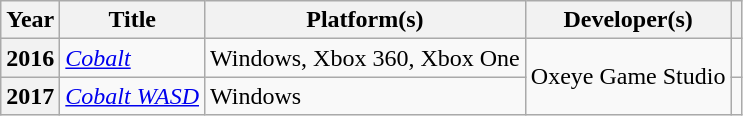<table class="wikitable sortable plainrowheaders">
<tr>
<th scope="col">Year</th>
<th scope="col">Title</th>
<th scope="col">Platform(s)</th>
<th scope="col">Developer(s)</th>
<th scope="col" class="unsortable"></th>
</tr>
<tr>
<th scope="row">2016</th>
<td><em><a href='#'>Cobalt</a></em></td>
<td>Windows, Xbox 360, Xbox One</td>
<td rowspan="2">Oxeye Game Studio</td>
<td></td>
</tr>
<tr>
<th scope="row">2017</th>
<td><em><a href='#'>Cobalt WASD</a></em></td>
<td>Windows</td>
<td></td>
</tr>
</table>
